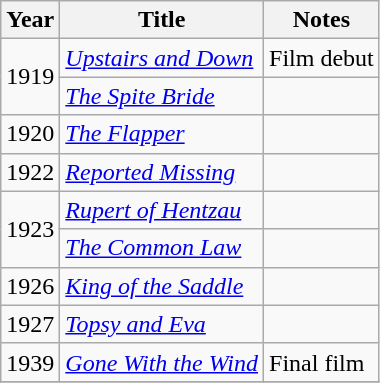<table class="wikitable">
<tr>
<th>Year</th>
<th>Title</th>
<th>Notes</th>
</tr>
<tr>
<td rowspan=2>1919</td>
<td><em><a href='#'>Upstairs and Down</a></em></td>
<td>Film debut</td>
</tr>
<tr>
<td><em><a href='#'>The Spite Bride</a></em></td>
<td></td>
</tr>
<tr>
<td>1920</td>
<td><em><a href='#'>The Flapper</a></em></td>
<td></td>
</tr>
<tr>
<td>1922</td>
<td><em><a href='#'>Reported Missing</a></em></td>
<td></td>
</tr>
<tr>
<td rowspan=2>1923</td>
<td><em><a href='#'>Rupert of Hentzau</a></em></td>
<td></td>
</tr>
<tr>
<td><em><a href='#'>The Common Law</a></em></td>
<td></td>
</tr>
<tr>
<td>1926</td>
<td><em><a href='#'>King of the Saddle</a></em></td>
<td></td>
</tr>
<tr>
<td>1927</td>
<td><em><a href='#'>Topsy and Eva</a></em></td>
<td></td>
</tr>
<tr>
<td>1939</td>
<td><em><a href='#'>Gone With the Wind</a></em></td>
<td>Final film</td>
</tr>
<tr>
</tr>
</table>
